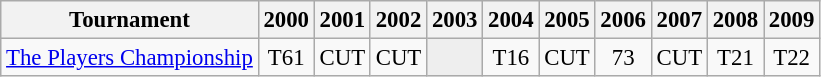<table class="wikitable" style="font-size:95%;text-align:center;">
<tr>
<th>Tournament</th>
<th>2000</th>
<th>2001</th>
<th>2002</th>
<th>2003</th>
<th>2004</th>
<th>2005</th>
<th>2006</th>
<th>2007</th>
<th>2008</th>
<th>2009</th>
</tr>
<tr>
<td align=left><a href='#'>The Players Championship</a></td>
<td>T61</td>
<td>CUT</td>
<td>CUT</td>
<td style="background:#eeeeee;"></td>
<td>T16</td>
<td>CUT</td>
<td>73</td>
<td>CUT</td>
<td>T21</td>
<td>T22</td>
</tr>
</table>
